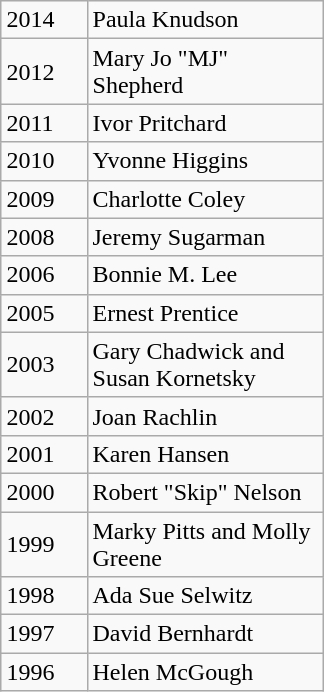<table class="wikitable" style="margin: 1em auto 1em auto;">
<tr>
<td>2014</td>
<td>Paula Knudson</td>
</tr>
<tr>
<td>2012</td>
<td>Mary Jo "MJ" Shepherd</td>
</tr>
<tr>
<td width="50pt">2011</td>
<td width="150pt">Ivor Pritchard</td>
</tr>
<tr>
<td>2010</td>
<td>Yvonne Higgins</td>
</tr>
<tr>
<td>2009</td>
<td>Charlotte Coley</td>
</tr>
<tr>
<td>2008</td>
<td>Jeremy Sugarman</td>
</tr>
<tr>
<td>2006</td>
<td>Bonnie M. Lee</td>
</tr>
<tr>
<td>2005</td>
<td>Ernest Prentice</td>
</tr>
<tr>
<td>2003</td>
<td>Gary Chadwick and Susan Kornetsky</td>
</tr>
<tr>
<td>2002</td>
<td>Joan Rachlin</td>
</tr>
<tr>
<td>2001</td>
<td>Karen Hansen</td>
</tr>
<tr>
<td>2000</td>
<td>Robert "Skip" Nelson</td>
</tr>
<tr>
<td>1999</td>
<td>Marky Pitts and Molly Greene</td>
</tr>
<tr>
<td>1998</td>
<td>Ada Sue Selwitz</td>
</tr>
<tr>
<td>1997</td>
<td>David Bernhardt</td>
</tr>
<tr>
<td>1996</td>
<td>Helen McGough</td>
</tr>
</table>
